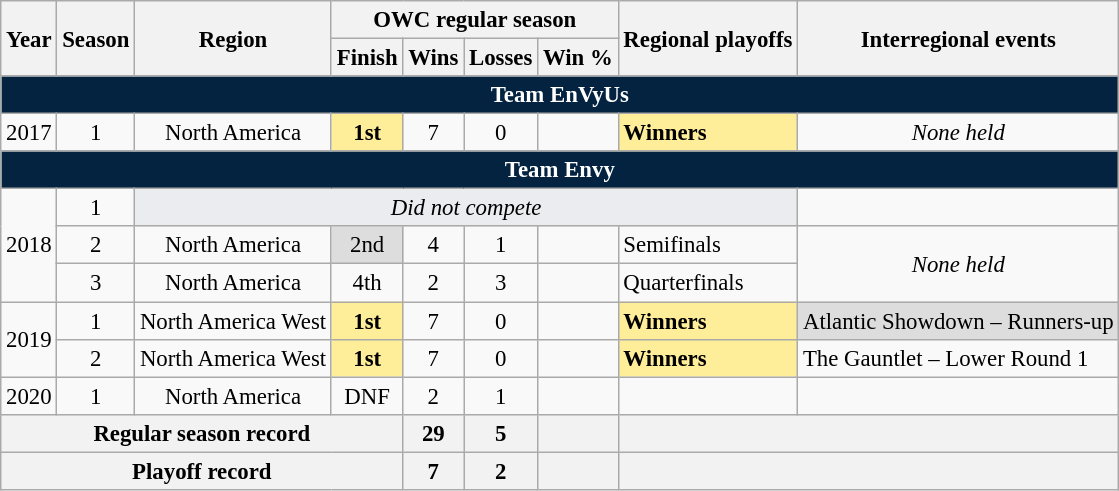<table class="wikitable" style="text-align:center; font-size:95%;">
<tr>
<th rowspan="2">Year</th>
<th rowspan="2">Season</th>
<th rowspan="2">Region</th>
<th colspan="4">OWC regular season</th>
<th rowspan="2">Regional playoffs</th>
<th rowspan="2">Interregional events</th>
</tr>
<tr>
<th>Finish</th>
<th>Wins</th>
<th>Losses</th>
<th>Win %</th>
</tr>
<tr>
<th colspan="9" style="background:#032340; color:#FFFFFF;">Team EnVyUs</th>
</tr>
<tr>
<td>2017</td>
<td>1</td>
<td>North America</td>
<td bgcolor="#FFEE99"><strong>1st</strong></td>
<td>7</td>
<td>0</td>
<td></td>
<td bgcolor="#FFEE99" style="text-align:left;"><strong>Winners</strong></td>
<td><em>None held</em></td>
</tr>
<tr>
<th colspan="9" style="background:#032340; color:#FFFFFF;">Team Envy</th>
</tr>
<tr>
<td rowspan="3">2018</td>
<td>1</td>
<td colspan="6" style="background:#EAECF0;"><em>Did not compete</em></td>
<td></td>
</tr>
<tr>
<td>2</td>
<td>North America</td>
<td bgcolor="#DDD">2nd</td>
<td>4</td>
<td>1</td>
<td></td>
<td style="text-align:left;">Semifinals</td>
<td rowspan="2"><em>None held</em></td>
</tr>
<tr>
<td>3</td>
<td>North America</td>
<td>4th</td>
<td>2</td>
<td>3</td>
<td></td>
<td style="text-align:left;">Quarterfinals</td>
</tr>
<tr>
<td rowspan= "2">2019</td>
<td>1</td>
<td>North America West</td>
<td bgcolor="#FFEE99"><strong>1st</strong></td>
<td>7</td>
<td>0</td>
<td></td>
<td bgcolor="#FFEE99" style="text-align:left;"><strong>Winners</strong></td>
<td bgcolor="#DDD" style="text-align:left;">Atlantic Showdown – Runners-up</td>
</tr>
<tr>
<td>2</td>
<td>North America West</td>
<td bgcolor="#FFEE99"><strong>1st</strong></td>
<td>7</td>
<td>0</td>
<td></td>
<td bgcolor="#FFEE99" style="text-align:left;"><strong>Winners</strong></td>
<td style="text-align:left;">The Gauntlet – Lower Round 1</td>
</tr>
<tr>
<td>2020</td>
<td>1</td>
<td>North America</td>
<td>DNF</td>
<td>2</td>
<td>1</td>
<td></td>
<td></td>
<td></td>
</tr>
<tr>
<th colspan="4">Regular season record</th>
<th>29</th>
<th>5</th>
<th></th>
<th colspan="3"></th>
</tr>
<tr>
<th colspan="4">Playoff record</th>
<th>7</th>
<th>2</th>
<th></th>
<th colspan="3"></th>
</tr>
</table>
